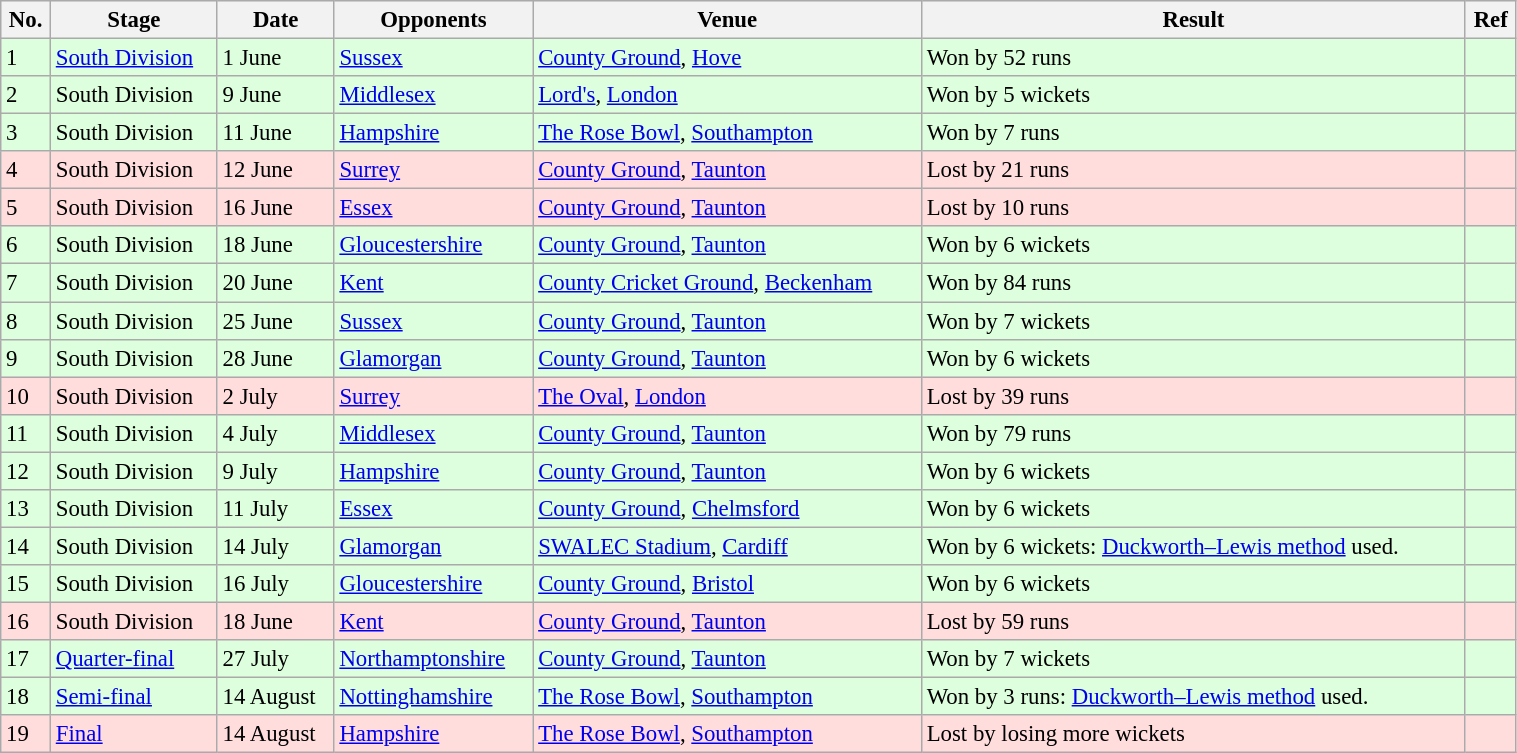<table class="wikitable" width="80%" style="font-size: 95%">
<tr bgcolor="#efefef">
<th>No.</th>
<th>Stage</th>
<th>Date</th>
<th>Opponents</th>
<th>Venue</th>
<th>Result</th>
<th>Ref</th>
</tr>
<tr bgcolor="#ddffdd">
<td>1</td>
<td><a href='#'>South Division</a></td>
<td>1 June</td>
<td><a href='#'>Sussex</a></td>
<td><a href='#'>County Ground</a>, <a href='#'>Hove</a></td>
<td>Won by 52 runs</td>
<td></td>
</tr>
<tr bgcolor="#ddffdd">
<td>2</td>
<td>South Division</td>
<td>9 June</td>
<td><a href='#'>Middlesex</a></td>
<td><a href='#'>Lord's</a>, <a href='#'>London</a></td>
<td>Won by 5 wickets</td>
<td></td>
</tr>
<tr bgcolor="#ddffdd">
<td>3</td>
<td>South Division</td>
<td>11 June</td>
<td><a href='#'>Hampshire</a></td>
<td><a href='#'>The Rose Bowl</a>, <a href='#'>Southampton</a></td>
<td>Won by 7 runs</td>
<td></td>
</tr>
<tr bgcolor="#ffdddd">
<td>4</td>
<td>South Division</td>
<td>12 June</td>
<td><a href='#'>Surrey</a></td>
<td><a href='#'>County Ground</a>, <a href='#'>Taunton</a></td>
<td>Lost by 21 runs</td>
<td></td>
</tr>
<tr bgcolor="#ffdddd">
<td>5</td>
<td>South Division</td>
<td>16 June</td>
<td><a href='#'>Essex</a></td>
<td><a href='#'>County Ground</a>, <a href='#'>Taunton</a></td>
<td>Lost by 10 runs</td>
<td></td>
</tr>
<tr bgcolor="#ddffdd">
<td>6</td>
<td>South Division</td>
<td>18 June</td>
<td><a href='#'>Gloucestershire</a></td>
<td><a href='#'>County Ground</a>, <a href='#'>Taunton</a></td>
<td>Won by 6 wickets</td>
<td></td>
</tr>
<tr bgcolor="#ddffdd">
<td>7</td>
<td>South Division</td>
<td>20 June</td>
<td><a href='#'>Kent</a></td>
<td><a href='#'>County Cricket Ground</a>, <a href='#'>Beckenham</a></td>
<td>Won by 84 runs</td>
<td></td>
</tr>
<tr bgcolor="#ddffdd">
<td>8</td>
<td>South Division</td>
<td>25 June</td>
<td><a href='#'>Sussex</a></td>
<td><a href='#'>County Ground</a>, <a href='#'>Taunton</a></td>
<td>Won by 7 wickets</td>
<td></td>
</tr>
<tr bgcolor="#ddffdd">
<td>9</td>
<td>South Division</td>
<td>28 June</td>
<td><a href='#'>Glamorgan</a></td>
<td><a href='#'>County Ground</a>, <a href='#'>Taunton</a></td>
<td>Won by 6 wickets</td>
<td></td>
</tr>
<tr bgcolor="#ffdddd">
<td>10</td>
<td>South Division</td>
<td>2 July</td>
<td><a href='#'>Surrey</a></td>
<td><a href='#'>The Oval</a>, <a href='#'>London</a></td>
<td>Lost by 39 runs</td>
<td></td>
</tr>
<tr bgcolor="#ddffdd">
<td>11</td>
<td>South Division</td>
<td>4 July</td>
<td><a href='#'>Middlesex</a></td>
<td><a href='#'>County Ground</a>, <a href='#'>Taunton</a></td>
<td>Won by 79 runs</td>
<td></td>
</tr>
<tr bgcolor="#ddffdd">
<td>12</td>
<td>South Division</td>
<td>9 July</td>
<td><a href='#'>Hampshire</a></td>
<td><a href='#'>County Ground</a>, <a href='#'>Taunton</a></td>
<td>Won by 6 wickets</td>
<td></td>
</tr>
<tr bgcolor="#ddffdd">
<td>13</td>
<td>South Division</td>
<td>11 July</td>
<td><a href='#'>Essex</a></td>
<td><a href='#'>County Ground</a>, <a href='#'>Chelmsford</a></td>
<td>Won by 6 wickets</td>
<td></td>
</tr>
<tr bgcolor="#ddffdd">
<td>14</td>
<td>South Division</td>
<td>14 July</td>
<td><a href='#'>Glamorgan</a></td>
<td><a href='#'>SWALEC Stadium</a>, <a href='#'>Cardiff</a></td>
<td>Won by 6 wickets: <a href='#'>Duckworth–Lewis method</a> used.</td>
<td></td>
</tr>
<tr bgcolor="#ddffdd">
<td>15</td>
<td>South Division</td>
<td>16 July</td>
<td><a href='#'>Gloucestershire</a></td>
<td><a href='#'>County Ground</a>, <a href='#'>Bristol</a></td>
<td>Won by 6 wickets</td>
<td></td>
</tr>
<tr bgcolor="#ffdddd">
<td>16</td>
<td>South Division</td>
<td>18 June</td>
<td><a href='#'>Kent</a></td>
<td><a href='#'>County Ground</a>, <a href='#'>Taunton</a></td>
<td>Lost by 59 runs</td>
<td></td>
</tr>
<tr bgcolor="#ddffdd">
<td>17</td>
<td><a href='#'>Quarter-final</a></td>
<td>27 July</td>
<td><a href='#'>Northamptonshire</a></td>
<td><a href='#'>County Ground</a>, <a href='#'>Taunton</a></td>
<td>Won by 7 wickets</td>
<td></td>
</tr>
<tr bgcolor="#ddffdd">
<td>18</td>
<td><a href='#'>Semi-final</a></td>
<td>14 August</td>
<td><a href='#'>Nottinghamshire</a></td>
<td><a href='#'>The Rose Bowl</a>, <a href='#'>Southampton</a></td>
<td>Won by 3 runs: <a href='#'>Duckworth–Lewis method</a> used.</td>
<td></td>
</tr>
<tr bgcolor="#ffdddd">
<td>19</td>
<td><a href='#'>Final</a></td>
<td>14 August</td>
<td><a href='#'>Hampshire</a></td>
<td><a href='#'>The Rose Bowl</a>, <a href='#'>Southampton</a></td>
<td>Lost by losing more wickets</td>
<td></td>
</tr>
</table>
